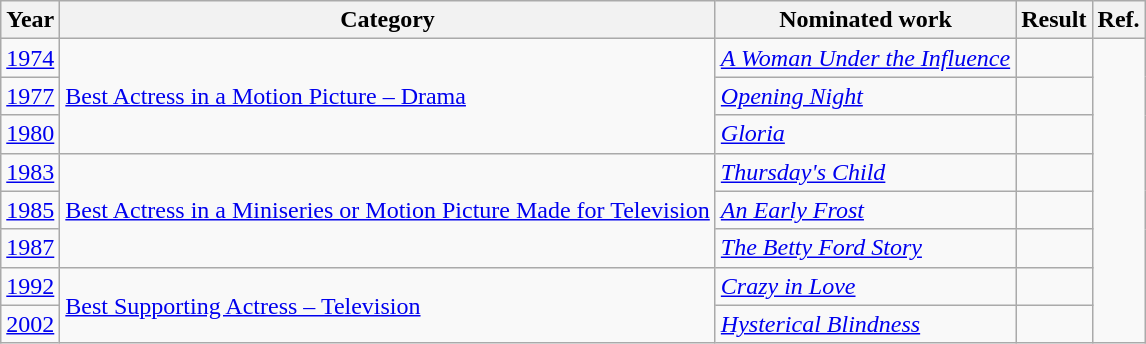<table class="wikitable">
<tr>
<th>Year</th>
<th>Category</th>
<th>Nominated work</th>
<th>Result</th>
<th>Ref.</th>
</tr>
<tr>
<td><a href='#'>1974</a></td>
<td rowspan="3"><a href='#'>Best Actress in a Motion Picture – Drama</a></td>
<td><em><a href='#'>A Woman Under the Influence</a></em></td>
<td></td>
<td align="center" rowspan="8"></td>
</tr>
<tr>
<td><a href='#'>1977</a></td>
<td><em><a href='#'>Opening Night</a></em></td>
<td></td>
</tr>
<tr>
<td><a href='#'>1980</a></td>
<td><em><a href='#'>Gloria</a></em></td>
<td></td>
</tr>
<tr>
<td><a href='#'>1983</a></td>
<td rowspan="3"><a href='#'>Best Actress in a Miniseries or Motion Picture Made for Television</a></td>
<td><em><a href='#'>Thursday's Child</a></em></td>
<td></td>
</tr>
<tr>
<td><a href='#'>1985</a></td>
<td><em><a href='#'>An Early Frost</a></em></td>
<td></td>
</tr>
<tr>
<td><a href='#'>1987</a></td>
<td><em><a href='#'>The Betty Ford Story</a></em></td>
<td></td>
</tr>
<tr>
<td><a href='#'>1992</a></td>
<td rowspan="2"><a href='#'>Best Supporting Actress – Television</a></td>
<td><em><a href='#'>Crazy in Love</a></em></td>
<td></td>
</tr>
<tr>
<td><a href='#'>2002</a></td>
<td><em><a href='#'>Hysterical Blindness</a></em></td>
<td></td>
</tr>
</table>
